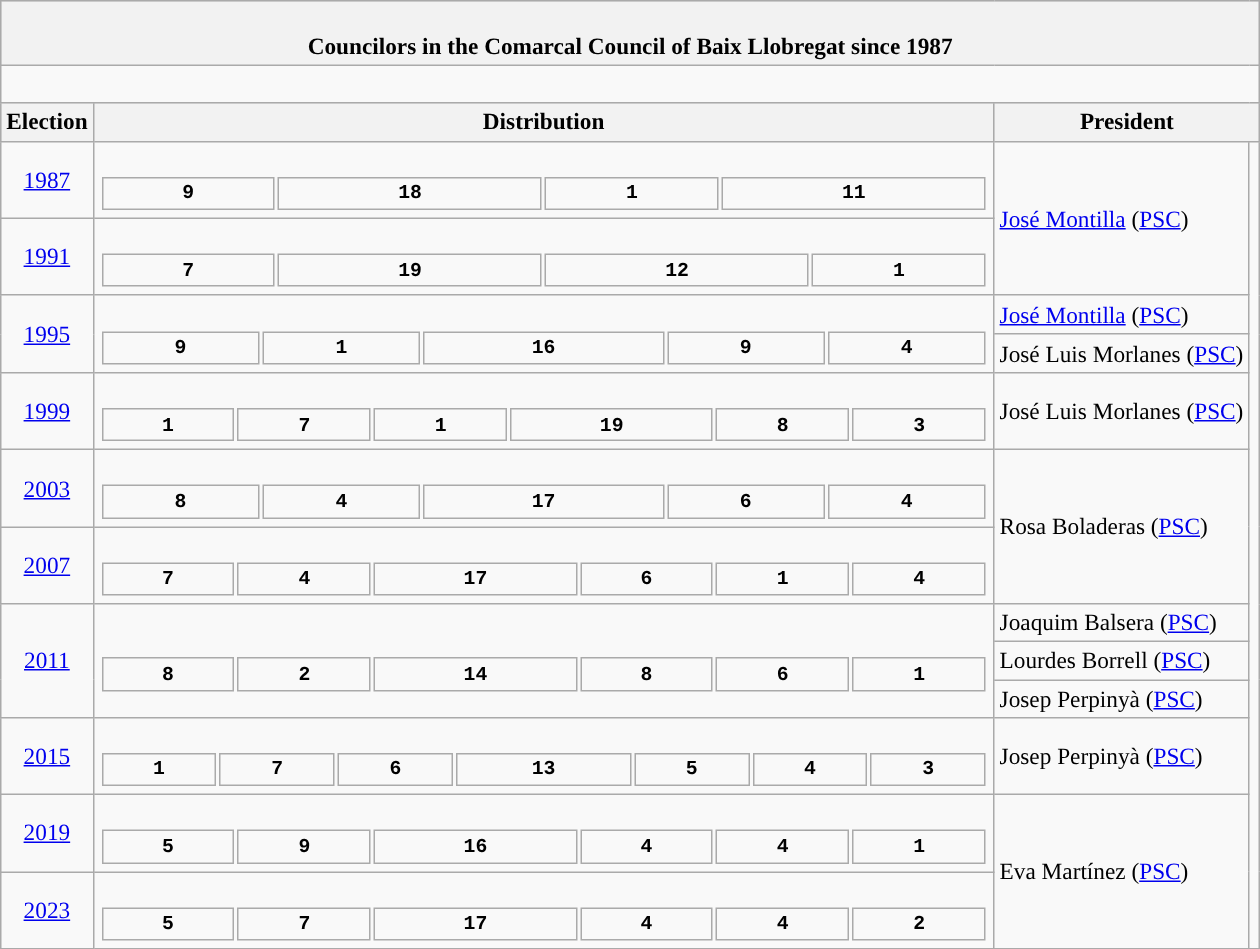<table class="wikitable" style="font-size:97%;">
<tr bgcolor="#CCCCCC">
<th colspan="4"><br>Councilors in the Comarcal Council of Baix Llobregat since 1987</th>
</tr>
<tr>
<td colspan="4"><br>


















</td>
</tr>
<tr bgcolor="#CCCCCC">
<th>Election</th>
<th>Distribution</th>
<th colspan="2">President</th>
</tr>
<tr>
<td align=center><a href='#'>1987</a></td>
<td><br><table style="width:45em; font-size:85%; text-align:center; font-family:Courier New;">
<tr style="font-weight:bold">
<td style="background:">9</td>
<td style="background:">18</td>
<td style="background:">1</td>
<td style="background:">11</td>
</tr>
</table>
</td>
<td rowspan="2"><a href='#'>José Montilla</a> (<a href='#'>PSC</a>)</td>
<td rowspan="13" style="background:"></td>
</tr>
<tr>
<td align=center><a href='#'>1991</a></td>
<td><br><table style="width:45em; font-size:85%; text-align:center; font-family:Courier New;">
<tr style="font-weight:bold">
<td style="background:">7</td>
<td style="background:">19</td>
<td style="background:">12</td>
<td style="background:">1</td>
</tr>
</table>
</td>
</tr>
<tr>
<td rowspan="2" align=center><a href='#'>1995</a></td>
<td rowspan="2"><br><table style="width:45em; font-size:85%; text-align:center; font-family:Courier New;">
<tr style="font-weight:bold">
<td style="background:">9</td>
<td style="background:">1</td>
<td style="background:">16</td>
<td style="background:">9</td>
<td style="background:">4</td>
</tr>
</table>
</td>
<td rowspan="1"><a href='#'>José Montilla</a> (<a href='#'>PSC</a>) </td>
</tr>
<tr>
<td rowspan="1">José Luis Morlanes (<a href='#'>PSC</a>) </td>
</tr>
<tr>
<td align=center><a href='#'>1999</a></td>
<td><br><table style="width:45em; font-size:85%; text-align:center; font-family:Courier New;">
<tr style="font-weight:bold">
<td style="background:">1</td>
<td style="background:">7</td>
<td style="background:">1</td>
<td style="background:">19</td>
<td style="background:">8</td>
<td style="background:">3</td>
</tr>
</table>
</td>
<td rowspan="1">José Luis Morlanes (<a href='#'>PSC</a>)</td>
</tr>
<tr>
<td align=center><a href='#'>2003</a></td>
<td><br><table style="width:45em; font-size:85%; text-align:center; font-family:Courier New;">
<tr style="font-weight:bold">
<td style="background:">8</td>
<td style="background:">4</td>
<td style="background:">17</td>
<td style="background:">6</td>
<td style="background:">4</td>
</tr>
</table>
</td>
<td rowspan="2">Rosa Boladeras (<a href='#'>PSC</a>)</td>
</tr>
<tr>
<td align=center><a href='#'>2007</a></td>
<td><br><table style="width:45em; font-size:85%; text-align:center; font-family:Courier New;">
<tr style="font-weight:bold">
<td style="background:">7</td>
<td style="background:">4</td>
<td style="background:">17</td>
<td style="background:">6</td>
<td style="background:">1</td>
<td style="background:">4</td>
</tr>
</table>
</td>
</tr>
<tr>
<td rowspan="3" align=center><a href='#'>2011</a></td>
<td rowspan="3"><br><table style="width:45em; font-size:85%; text-align:center; font-family:Courier New;">
<tr style="font-weight:bold">
<td style="background:">8</td>
<td style="background:">2</td>
<td style="background:">14</td>
<td style="background:">8</td>
<td style="background:">6</td>
<td style="background:">1</td>
</tr>
</table>
</td>
<td rowspan="1">Joaquim Balsera (<a href='#'>PSC</a>) </td>
</tr>
<tr>
<td rowspan="1">Lourdes Borrell (<a href='#'>PSC</a>) </td>
</tr>
<tr>
<td rowspan="1">Josep Perpinyà (<a href='#'>PSC</a>) </td>
</tr>
<tr>
<td align=center><a href='#'>2015</a></td>
<td><br><table style="width:45em; font-size:85%; text-align:center; font-family:Courier New;">
<tr style="font-weight:bold">
<td style="background:">1</td>
<td style="background:">7</td>
<td style="background:">6</td>
<td style="background:">13</td>
<td style="background:">5</td>
<td style="background:">4</td>
<td style="background:">3</td>
</tr>
</table>
</td>
<td rowspan="1">Josep Perpinyà (<a href='#'>PSC</a>)</td>
</tr>
<tr>
<td align=center><a href='#'>2019</a></td>
<td><br><table style="width:45em; font-size:85%; text-align:center; font-family:Courier New;">
<tr style="font-weight:bold">
<td style="background:">5</td>
<td style="background:">9</td>
<td style="background:">16</td>
<td style="background:">4</td>
<td style="background:">4</td>
<td style="background:">1</td>
</tr>
</table>
</td>
<td rowspan="2">Eva Martínez (<a href='#'>PSC</a>)</td>
</tr>
<tr>
<td align=center><a href='#'>2023</a></td>
<td><br><table style="width:45em; font-size:85%; text-align:center; font-family:Courier New;">
<tr style="font-weight:bold">
<td style="background:">5</td>
<td style="background:">7</td>
<td style="background:">17</td>
<td style="background:">4</td>
<td style="background:">4</td>
<td style="background:">2</td>
</tr>
</table>
</td>
</tr>
</table>
